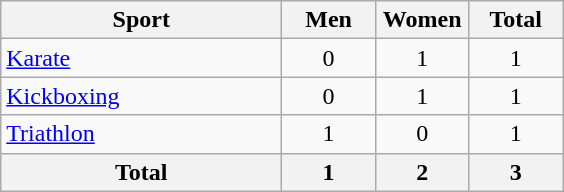<table class="wikitable sortable" style="text-align:center;">
<tr>
<th width=180>Sport</th>
<th width=55>Men</th>
<th width=55>Women</th>
<th width=55>Total</th>
</tr>
<tr>
<td align=left><a href='#'>Karate</a></td>
<td>0</td>
<td>1</td>
<td>1</td>
</tr>
<tr>
<td align=left><a href='#'>Kickboxing</a></td>
<td>0</td>
<td>1</td>
<td>1</td>
</tr>
<tr>
<td align=left><a href='#'>Triathlon</a></td>
<td>1</td>
<td>0</td>
<td>1</td>
</tr>
<tr>
<th>Total</th>
<th>1</th>
<th>2</th>
<th>3</th>
</tr>
</table>
